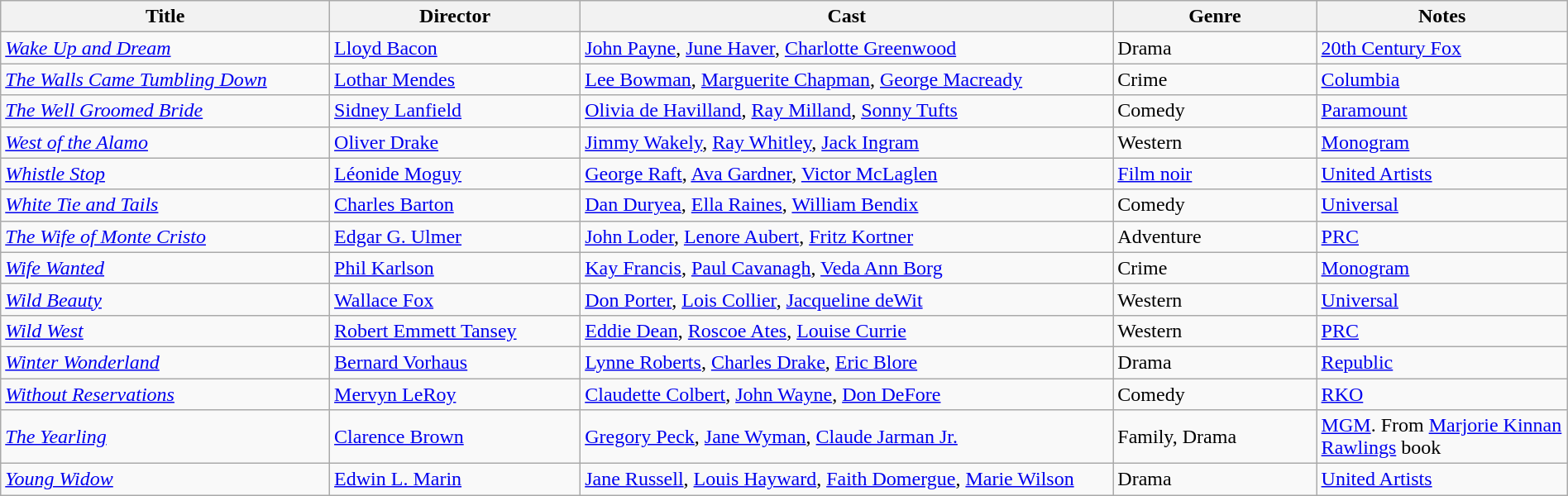<table class="wikitable" style="width:100%;">
<tr>
<th style="width:21%;">Title</th>
<th style="width:16%;">Director</th>
<th style="width:34%;">Cast</th>
<th style="width:13%;">Genre</th>
<th style="width:16%;">Notes</th>
</tr>
<tr>
<td><em><a href='#'>Wake Up and Dream</a></em></td>
<td><a href='#'>Lloyd Bacon</a></td>
<td><a href='#'>John Payne</a>, <a href='#'>June Haver</a>, <a href='#'>Charlotte Greenwood</a></td>
<td>Drama</td>
<td><a href='#'>20th Century Fox</a></td>
</tr>
<tr>
<td><em><a href='#'>The Walls Came Tumbling Down</a></em></td>
<td><a href='#'>Lothar Mendes</a></td>
<td><a href='#'>Lee Bowman</a>, <a href='#'>Marguerite Chapman</a>, <a href='#'>George Macready</a></td>
<td>Crime</td>
<td><a href='#'>Columbia</a></td>
</tr>
<tr>
<td><em><a href='#'>The Well Groomed Bride</a></em></td>
<td><a href='#'>Sidney Lanfield</a></td>
<td><a href='#'>Olivia de Havilland</a>, <a href='#'>Ray Milland</a>, <a href='#'>Sonny Tufts</a></td>
<td>Comedy</td>
<td><a href='#'>Paramount</a></td>
</tr>
<tr>
<td><em><a href='#'>West of the Alamo</a></em></td>
<td><a href='#'>Oliver Drake</a></td>
<td><a href='#'>Jimmy Wakely</a>, <a href='#'>Ray Whitley</a>, <a href='#'>Jack Ingram</a></td>
<td>Western</td>
<td><a href='#'>Monogram</a></td>
</tr>
<tr>
<td><em><a href='#'>Whistle Stop</a></em></td>
<td><a href='#'>Léonide Moguy</a></td>
<td><a href='#'>George Raft</a>, <a href='#'>Ava Gardner</a>, <a href='#'>Victor McLaglen</a></td>
<td><a href='#'>Film noir</a></td>
<td><a href='#'>United Artists</a></td>
</tr>
<tr>
<td><em><a href='#'>White Tie and Tails</a></em></td>
<td><a href='#'>Charles Barton</a></td>
<td><a href='#'>Dan Duryea</a>, <a href='#'>Ella Raines</a>, <a href='#'>William Bendix</a></td>
<td>Comedy</td>
<td><a href='#'>Universal</a></td>
</tr>
<tr>
<td><em><a href='#'>The Wife of Monte Cristo</a></em></td>
<td><a href='#'>Edgar G. Ulmer</a></td>
<td><a href='#'>John Loder</a>, <a href='#'>Lenore Aubert</a>, <a href='#'>Fritz Kortner</a></td>
<td>Adventure</td>
<td><a href='#'>PRC</a></td>
</tr>
<tr>
<td><em><a href='#'>Wife Wanted</a></em></td>
<td><a href='#'>Phil Karlson</a></td>
<td><a href='#'>Kay Francis</a>, <a href='#'>Paul Cavanagh</a>, <a href='#'>Veda Ann Borg</a></td>
<td>Crime</td>
<td><a href='#'>Monogram</a></td>
</tr>
<tr>
<td><em><a href='#'>Wild Beauty</a></em></td>
<td><a href='#'>Wallace Fox</a></td>
<td><a href='#'>Don Porter</a>, <a href='#'>Lois Collier</a>, <a href='#'>Jacqueline deWit</a></td>
<td>Western</td>
<td><a href='#'>Universal</a></td>
</tr>
<tr>
<td><em><a href='#'>Wild West</a></em></td>
<td><a href='#'>Robert Emmett Tansey</a></td>
<td><a href='#'>Eddie Dean</a>, <a href='#'>Roscoe Ates</a>, <a href='#'>Louise Currie</a></td>
<td>Western</td>
<td><a href='#'>PRC</a></td>
</tr>
<tr>
<td><em><a href='#'>Winter Wonderland</a></em></td>
<td><a href='#'>Bernard Vorhaus</a></td>
<td><a href='#'>Lynne Roberts</a>, <a href='#'>Charles Drake</a>, <a href='#'>Eric Blore</a></td>
<td>Drama</td>
<td><a href='#'>Republic</a></td>
</tr>
<tr>
<td><em><a href='#'>Without Reservations</a></em></td>
<td><a href='#'>Mervyn LeRoy</a></td>
<td><a href='#'>Claudette Colbert</a>, <a href='#'>John Wayne</a>, <a href='#'>Don DeFore</a></td>
<td>Comedy</td>
<td><a href='#'>RKO</a></td>
</tr>
<tr>
<td><em><a href='#'>The Yearling</a></em></td>
<td><a href='#'>Clarence Brown</a></td>
<td><a href='#'>Gregory Peck</a>, <a href='#'>Jane Wyman</a>, <a href='#'>Claude Jarman Jr.</a></td>
<td>Family, Drama</td>
<td><a href='#'>MGM</a>. From <a href='#'>Marjorie Kinnan Rawlings</a> book</td>
</tr>
<tr>
<td><em><a href='#'>Young Widow</a></em></td>
<td><a href='#'>Edwin L. Marin</a></td>
<td><a href='#'>Jane Russell</a>, <a href='#'>Louis Hayward</a>, <a href='#'>Faith Domergue</a>, <a href='#'>Marie Wilson</a></td>
<td>Drama</td>
<td><a href='#'>United Artists</a></td>
</tr>
</table>
